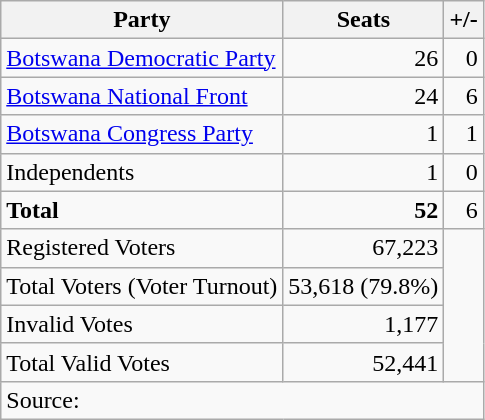<table class=wikitable style=text-align:right>
<tr>
<th>Party</th>
<th>Seats</th>
<th>+/-</th>
</tr>
<tr>
<td align=left><a href='#'>Botswana Democratic Party</a></td>
<td>26</td>
<td>0</td>
</tr>
<tr>
<td align=left><a href='#'>Botswana National Front</a></td>
<td>24</td>
<td>6</td>
</tr>
<tr>
<td align=left><a href='#'>Botswana Congress Party</a></td>
<td>1</td>
<td>1</td>
</tr>
<tr>
<td align=left>Independents</td>
<td>1</td>
<td>0</td>
</tr>
<tr>
<td align=left><strong>Total</strong></td>
<td><strong>52</strong></td>
<td>6</td>
</tr>
<tr>
<td align=left>Registered Voters</td>
<td>67,223</td>
</tr>
<tr>
<td align=left>Total Voters (Voter Turnout)</td>
<td>53,618 (79.8%)</td>
</tr>
<tr>
<td align=left>Invalid Votes</td>
<td>1,177</td>
</tr>
<tr>
<td align=left>Total Valid Votes</td>
<td>52,441</td>
</tr>
<tr>
<td colspan=4 align=left>Source: </td>
</tr>
</table>
